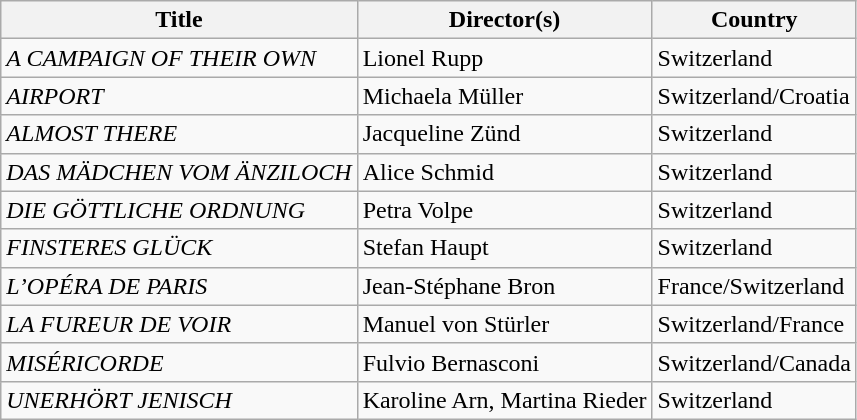<table class="wikitable sortable">
<tr>
<th>Title</th>
<th>Director(s)</th>
<th>Country</th>
</tr>
<tr>
<td><em>A CAMPAIGN OF THEIR OWN</em></td>
<td>Lionel Rupp</td>
<td>Switzerland</td>
</tr>
<tr>
<td><em>AIRPORT</em></td>
<td>Michaela Müller</td>
<td>Switzerland/Croatia</td>
</tr>
<tr>
<td><em>ALMOST THERE</em></td>
<td>Jacqueline Zünd</td>
<td>Switzerland</td>
</tr>
<tr>
<td><em>DAS MÄDCHEN VOM ÄNZILOCH</em></td>
<td>Alice Schmid</td>
<td>Switzerland</td>
</tr>
<tr>
<td><em>DIE GÖTTLICHE ORDNUNG</em></td>
<td>Petra Volpe</td>
<td>Switzerland</td>
</tr>
<tr>
<td><em>FINSTERES GLÜCK</em></td>
<td>Stefan Haupt</td>
<td>Switzerland</td>
</tr>
<tr>
<td><em>L’OPÉRA DE PARIS</em></td>
<td>Jean-Stéphane Bron</td>
<td>France/Switzerland</td>
</tr>
<tr>
<td><em>LA FUREUR DE VOIR</em></td>
<td>Manuel von Stürler</td>
<td>Switzerland/France</td>
</tr>
<tr>
<td><em>MISÉRICORDE</em></td>
<td>Fulvio Bernasconi</td>
<td>Switzerland/Canada</td>
</tr>
<tr>
<td><em>UNERHÖRT JENISCH</em></td>
<td>Karoline Arn, Martina Rieder</td>
<td>Switzerland</td>
</tr>
</table>
